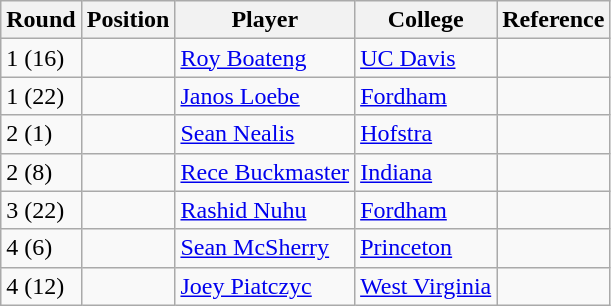<table class="wikitable">
<tr>
<th>Round</th>
<th>Position</th>
<th>Player</th>
<th>College</th>
<th>Reference</th>
</tr>
<tr>
<td>1 (16)</td>
<td></td>
<td> <a href='#'>Roy Boateng</a></td>
<td><a href='#'>UC Davis</a></td>
<td></td>
</tr>
<tr>
<td>1 (22)</td>
<td></td>
<td> <a href='#'>Janos Loebe</a></td>
<td><a href='#'>Fordham</a></td>
<td></td>
</tr>
<tr>
<td>2 (1)</td>
<td></td>
<td> <a href='#'>Sean Nealis</a></td>
<td><a href='#'>Hofstra</a></td>
<td></td>
</tr>
<tr>
<td>2 (8)</td>
<td></td>
<td> <a href='#'>Rece Buckmaster</a></td>
<td><a href='#'>Indiana</a></td>
<td></td>
</tr>
<tr>
<td>3 (22)</td>
<td></td>
<td> <a href='#'>Rashid Nuhu</a></td>
<td><a href='#'>Fordham</a></td>
<td></td>
</tr>
<tr>
<td>4 (6)</td>
<td></td>
<td> <a href='#'>Sean McSherry</a></td>
<td><a href='#'>Princeton</a></td>
<td></td>
</tr>
<tr>
<td>4 (12)</td>
<td></td>
<td> <a href='#'>Joey Piatczyc</a></td>
<td><a href='#'>West Virginia</a></td>
<td></td>
</tr>
</table>
